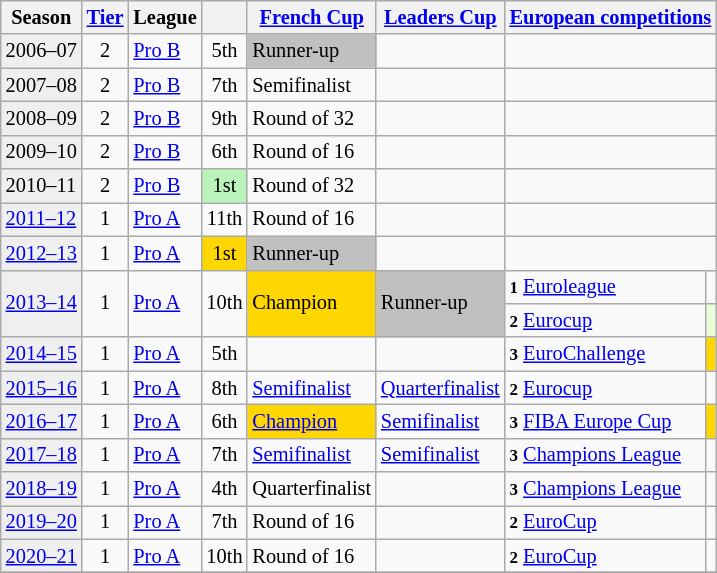<table class="wikitable" style="font-size:85%">
<tr>
<th>Season</th>
<th><a href='#'>Tier</a></th>
<th>League</th>
<th></th>
<th><a href='#'>French Cup</a></th>
<th><a href='#'>Leaders Cup</a></th>
<th colspan=2><a href='#'>European competitions</a></th>
</tr>
<tr>
<td style="background:#efefef;">2006–07</td>
<td align="center">2</td>
<td><a href='#'>Pro B</a></td>
<td align="center">5th</td>
<td style="background:silver">Runner-up</td>
<td></td>
<td colspan=2></td>
</tr>
<tr>
<td style="background:#efefef;">2007–08</td>
<td align="center">2</td>
<td><a href='#'>Pro B</a></td>
<td align="center">7th</td>
<td>Semifinalist</td>
<td></td>
<td colspan=2></td>
</tr>
<tr>
<td style="background:#efefef;">2008–09</td>
<td align="center">2</td>
<td><a href='#'>Pro B</a></td>
<td align="center">9th</td>
<td>Round of 32</td>
<td></td>
<td colspan=2></td>
</tr>
<tr>
<td style="background:#efefef;">2009–10</td>
<td align="center">2</td>
<td><a href='#'>Pro B</a></td>
<td align="center">6th</td>
<td>Round of 16</td>
<td></td>
<td colspan=2></td>
</tr>
<tr>
<td style="background:#efefef;">2010–11</td>
<td align="center">2</td>
<td><a href='#'>Pro B</a></td>
<td style="background:#BBF3BB" align="center">1st</td>
<td>Round of 32</td>
<td></td>
<td colspan=2></td>
</tr>
<tr>
<td style="background:#efefef;"><a href='#'>2011–12</a></td>
<td align="center">1</td>
<td><a href='#'>Pro A</a></td>
<td align="center">11th</td>
<td>Round of 16</td>
<td></td>
<td colspan=2></td>
</tr>
<tr>
<td style="background:#efefef;"><a href='#'>2012–13</a></td>
<td align="center">1</td>
<td><a href='#'>Pro A</a></td>
<td style="background:gold" align="center">1st</td>
<td style="background:silver">Runner-up</td>
<td></td>
<td colspan=2></td>
</tr>
<tr>
<td rowspan=2 style="background:#efefef;"><a href='#'>2013–14</a></td>
<td rowspan=2  align="center">1</td>
<td rowspan=2><a href='#'>Pro A</a></td>
<td rowspan=2  align="center">10th</td>
<td rowspan=2  style="background:gold">Champion</td>
<td rowspan=2  style="background:silver">Runner-up</td>
<td><small><strong>1</strong></small> <a href='#'>Euroleague</a></td>
<td align=center></td>
</tr>
<tr>
<td><small><strong>2</strong></small> <a href='#'>Eurocup</a></td>
<td style="background:#E8FFD8" align=center></td>
</tr>
<tr>
<td style="background:#efefef;"><a href='#'>2014–15</a></td>
<td align="center">1</td>
<td><a href='#'>Pro A</a></td>
<td align="center">5th</td>
<td style="background: "></td>
<td></td>
<td><small><strong>3</strong></small> <a href='#'>EuroChallenge</a></td>
<td align=center bgcolor=gold></td>
</tr>
<tr>
<td style="background:#efefef;"><a href='#'>2015–16</a></td>
<td align="center">1</td>
<td><a href='#'>Pro A</a></td>
<td align="center">8th</td>
<td><a href='#'>Semifinalist</a></td>
<td><a href='#'>Quarterfinalist</a></td>
<td><small><strong>2</strong></small> <a href='#'>Eurocup</a></td>
<td align=center></td>
</tr>
<tr>
<td style="background:#efefef;"><a href='#'>2016–17</a></td>
<td align="center">1</td>
<td><a href='#'>Pro A</a></td>
<td align="center">6th</td>
<td bgcolor=gold><a href='#'>Champion</a></td>
<td><a href='#'>Semifinalist</a></td>
<td><small><strong>3</strong></small> <a href='#'>FIBA Europe Cup</a></td>
<td align=center bgcolor=gold></td>
</tr>
<tr>
<td style="background:#efefef;"><a href='#'>2017–18</a></td>
<td align="center">1</td>
<td><a href='#'>Pro A</a></td>
<td align="center">7th</td>
<td><a href='#'>Semifinalist</a></td>
<td><a href='#'>Semifinalist</a></td>
<td><small><strong>3</strong></small> <a href='#'>Champions League</a></td>
<td align=center></td>
</tr>
<tr>
<td style="background:#efefef;"><a href='#'>2018–19</a></td>
<td align="center">1</td>
<td><a href='#'>Pro A</a></td>
<td align="center">4th</td>
<td>Quarterfinalist</td>
<td></td>
<td><small><strong>3</strong></small> <a href='#'>Champions League</a></td>
<td align=center></td>
</tr>
<tr>
<td style="background:#efefef;"><a href='#'>2019–20</a></td>
<td align="center">1</td>
<td><a href='#'>Pro A</a></td>
<td align="center">7th</td>
<td>Round of 16</td>
<td></td>
<td><small><strong>2</strong></small> <a href='#'>EuroCup</a></td>
<td></td>
</tr>
<tr>
<td style="background:#efefef;"><a href='#'>2020–21</a></td>
<td align="center">1</td>
<td><a href='#'>Pro A</a></td>
<td align="center">10th</td>
<td>Round of 16</td>
<td></td>
<td><small><strong>2</strong></small> <a href='#'>EuroCup</a></td>
<td></td>
</tr>
<tr>
</tr>
</table>
